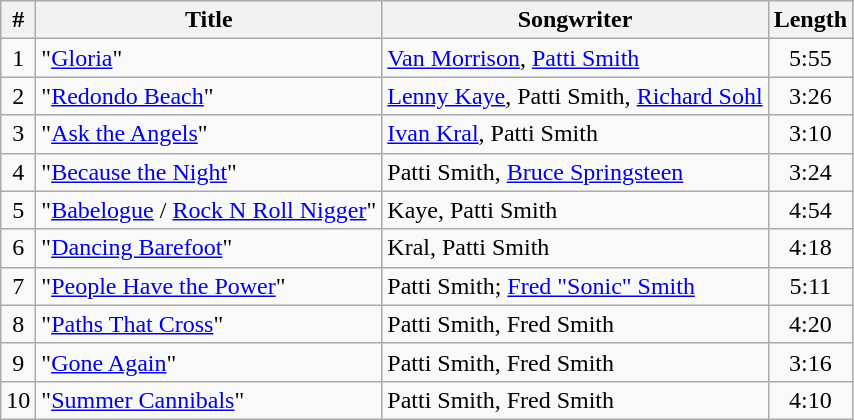<table class="wikitable">
<tr>
<th>#</th>
<th>Title</th>
<th>Songwriter</th>
<th>Length</th>
</tr>
<tr>
<td align="center">1</td>
<td>"<a href='#'>Gloria</a>"</td>
<td><a href='#'>Van Morrison</a>, <a href='#'>Patti Smith</a></td>
<td align="center">5:55</td>
</tr>
<tr>
<td align="center">2</td>
<td>"<a href='#'>Redondo Beach</a>"</td>
<td><a href='#'>Lenny Kaye</a>, Patti Smith, <a href='#'>Richard Sohl</a></td>
<td align="center">3:26</td>
</tr>
<tr>
<td align="center">3</td>
<td>"<a href='#'>Ask the Angels</a>"</td>
<td><a href='#'>Ivan Kral</a>, Patti Smith</td>
<td align="center">3:10</td>
</tr>
<tr>
<td align="center">4</td>
<td>"<a href='#'>Because the Night</a>"</td>
<td>Patti Smith, <a href='#'>Bruce Springsteen</a></td>
<td align="center">3:24</td>
</tr>
<tr>
<td align="center">5</td>
<td>"<a href='#'>Babelogue</a> / <a href='#'>Rock N Roll Nigger</a>"</td>
<td>Kaye, Patti Smith</td>
<td align="center">4:54</td>
</tr>
<tr>
<td align="center">6</td>
<td>"<a href='#'>Dancing Barefoot</a>"</td>
<td>Kral, Patti Smith</td>
<td align="center">4:18</td>
</tr>
<tr>
<td align="center">7</td>
<td>"<a href='#'>People Have the Power</a>"</td>
<td>Patti Smith; <a href='#'>Fred "Sonic" Smith</a></td>
<td align="center">5:11</td>
</tr>
<tr>
<td align="center">8</td>
<td>"<a href='#'>Paths That Cross</a>"</td>
<td>Patti Smith, Fred Smith</td>
<td align="center">4:20</td>
</tr>
<tr>
<td align="center">9</td>
<td>"<a href='#'>Gone Again</a>"</td>
<td>Patti Smith, Fred Smith</td>
<td align="center">3:16</td>
</tr>
<tr>
<td align="center">10</td>
<td>"<a href='#'>Summer Cannibals</a>"</td>
<td>Patti Smith, Fred Smith</td>
<td align="center">4:10</td>
</tr>
</table>
